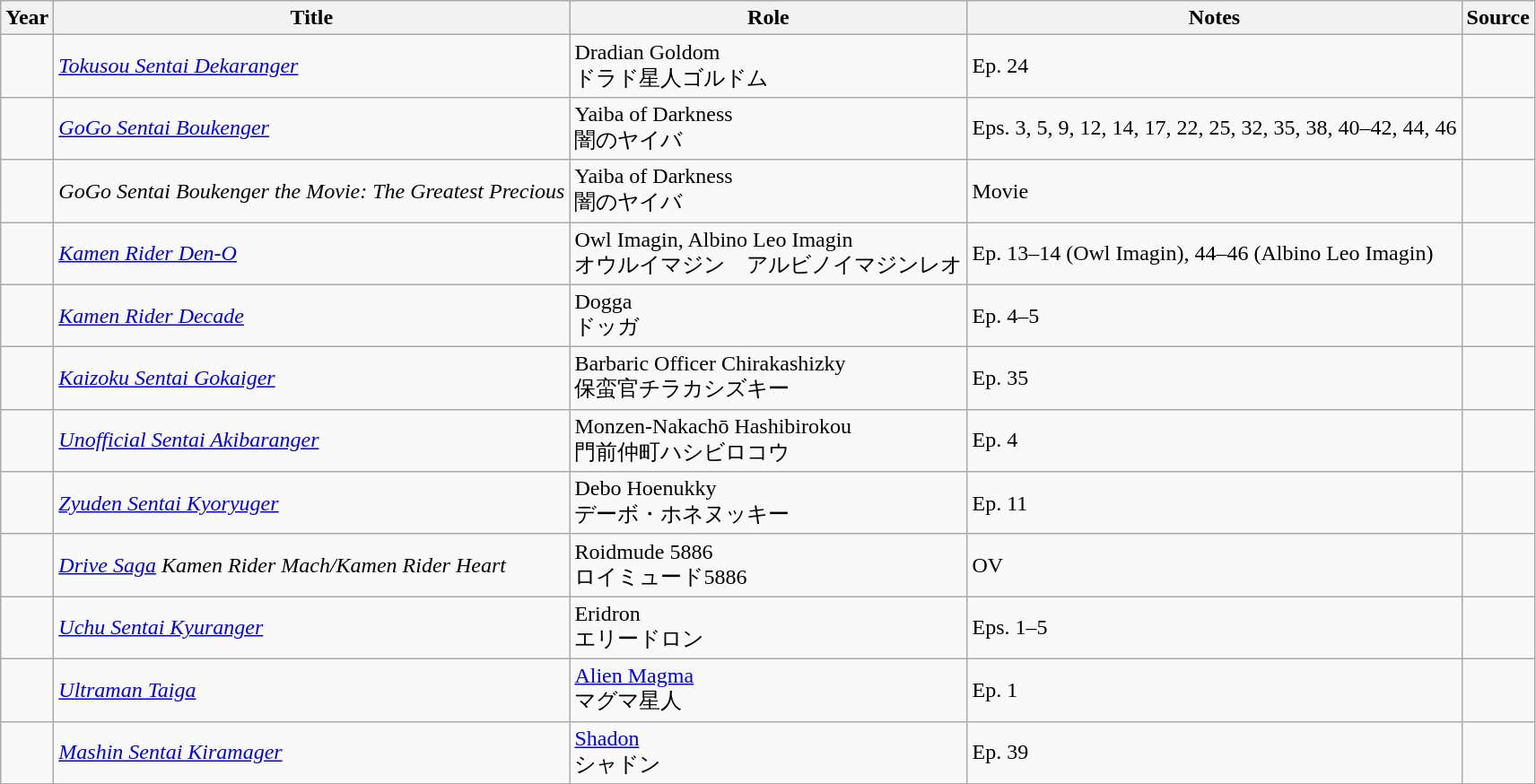<table class="wikitable sortable plainrowheaders">
<tr>
<th>Year</th>
<th>Title</th>
<th>Role</th>
<th class="unsortable">Notes</th>
<th class="unsortable">Source</th>
</tr>
<tr>
<td></td>
<td><em><a href='#'>Tokusou Sentai Dekaranger</a></em></td>
<td>Dradian Goldom<br>ドラド星人ゴルドム</td>
<td>Ep. 24</td>
<td></td>
</tr>
<tr>
<td></td>
<td><em><a href='#'>GoGo Sentai Boukenger</a></em></td>
<td>Yaiba of Darkness<br>闇のヤイバ</td>
<td>Eps. 3, 5, 9, 12, 14, 17, 22, 25, 32, 35, 38, 40–42, 44, 46</td>
<td></td>
</tr>
<tr>
<td></td>
<td><em>GoGo Sentai Boukenger the Movie: The Greatest Precious</em></td>
<td>Yaiba of Darkness<br>闇のヤイバ</td>
<td>Movie</td>
<td></td>
</tr>
<tr>
<td></td>
<td><em><a href='#'>Kamen Rider Den-O</a></em></td>
<td>Owl Imagin, Albino Leo Imagin<br>オウルイマジン　アルビノイマジンレオ</td>
<td>Ep. 13–14 (Owl Imagin), 44–46 (Albino Leo Imagin)</td>
<td></td>
</tr>
<tr>
<td></td>
<td><em><a href='#'>Kamen Rider Decade</a></em></td>
<td>Dogga<br>ドッガ</td>
<td>Ep. 4–5</td>
<td></td>
</tr>
<tr>
<td></td>
<td><em><a href='#'>Kaizoku Sentai Gokaiger</a></em></td>
<td>Barbaric Officer Chirakashizky<br>保蛮官チラカシズキー</td>
<td>Ep. 35</td>
<td></td>
</tr>
<tr>
<td></td>
<td><em><a href='#'>Unofficial Sentai Akibaranger</a></em></td>
<td>Monzen-Nakachō Hashibirokou<br>門前仲町ハシビロコウ</td>
<td>Ep. 4</td>
<td></td>
</tr>
<tr>
<td></td>
<td><em><a href='#'>Zyuden Sentai Kyoryuger</a></em></td>
<td>Debo Hoenukky<br>デーボ・ホネヌッキー</td>
<td>Ep. 11</td>
<td></td>
</tr>
<tr>
<td></td>
<td><em><a href='#'>Drive Saga</a> Kamen Rider Mach/Kamen Rider Heart</em></td>
<td>Roidmude 5886<br>ロイミュード5886</td>
<td>OV</td>
<td></td>
</tr>
<tr>
<td></td>
<td><em><a href='#'>Uchu Sentai Kyuranger</a></em></td>
<td>Eridron<br>エリードロン</td>
<td>Eps. 1–5</td>
<td></td>
</tr>
<tr>
<td></td>
<td><em><a href='#'>Ultraman Taiga</a></em></td>
<td><a href='#'>Alien Magma</a><br>マグマ星人</td>
<td>Ep. 1</td>
<td></td>
</tr>
<tr>
<td></td>
<td><em><a href='#'>Mashin Sentai Kiramager</a></em></td>
<td><a href='#'>Shadon</a><br>シャドン</td>
<td>Ep. 39</td>
<td></td>
</tr>
</table>
